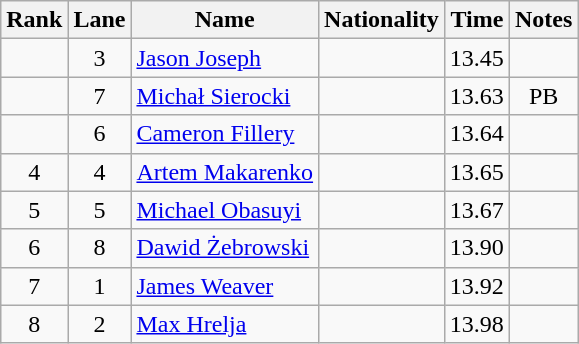<table class="wikitable sortable" style="text-align:center">
<tr>
<th>Rank</th>
<th>Lane</th>
<th>Name</th>
<th>Nationality</th>
<th>Time</th>
<th>Notes</th>
</tr>
<tr>
<td></td>
<td>3</td>
<td align=left><a href='#'>Jason Joseph</a></td>
<td align=left></td>
<td>13.45</td>
<td></td>
</tr>
<tr>
<td></td>
<td>7</td>
<td align=left><a href='#'>Michał Sierocki</a></td>
<td align=left></td>
<td>13.63</td>
<td>PB</td>
</tr>
<tr>
<td></td>
<td>6</td>
<td align=left><a href='#'>Cameron Fillery</a></td>
<td align=left></td>
<td>13.64</td>
<td></td>
</tr>
<tr>
<td>4</td>
<td>4</td>
<td align=left><a href='#'>Artem Makarenko</a></td>
<td align=left></td>
<td>13.65</td>
<td></td>
</tr>
<tr>
<td>5</td>
<td>5</td>
<td align=left><a href='#'>Michael Obasuyi</a></td>
<td align=left></td>
<td>13.67</td>
<td></td>
</tr>
<tr>
<td>6</td>
<td>8</td>
<td align=left><a href='#'>Dawid Żebrowski</a></td>
<td align=left></td>
<td>13.90</td>
<td></td>
</tr>
<tr>
<td>7</td>
<td>1</td>
<td align=left><a href='#'>James Weaver</a></td>
<td align=left></td>
<td>13.92</td>
<td></td>
</tr>
<tr>
<td>8</td>
<td>2</td>
<td align=left><a href='#'>Max Hrelja</a></td>
<td align=left></td>
<td>13.98</td>
<td></td>
</tr>
</table>
